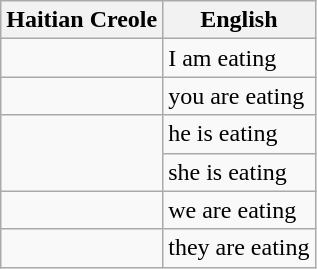<table class="wikitable">
<tr>
<th scope="col">Haitian Creole</th>
<th scope="col">English</th>
</tr>
<tr>
<td></td>
<td>I am eating</td>
</tr>
<tr>
<td></td>
<td>you are eating</td>
</tr>
<tr>
<td rowspan="2"></td>
<td>he is eating</td>
</tr>
<tr>
<td>she is eating</td>
</tr>
<tr>
<td></td>
<td>we are eating</td>
</tr>
<tr>
<td></td>
<td>they are eating</td>
</tr>
</table>
